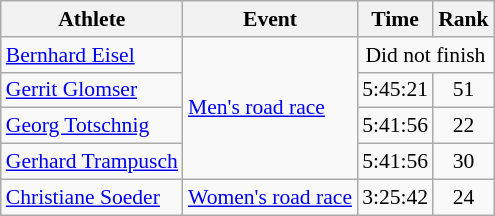<table class=wikitable style="font-size:90%;">
<tr>
<th>Athlete</th>
<th>Event</th>
<th>Time</th>
<th>Rank</th>
</tr>
<tr align=center>
<td align=left><a href='#'>Bernhard Eisel</a></td>
<td align=left rowspan=4><a href='#'>Men's road race</a></td>
<td colspan=2>Did not finish</td>
</tr>
<tr align=center>
<td align=left><a href='#'>Gerrit Glomser</a></td>
<td>5:45:21</td>
<td>51</td>
</tr>
<tr align=center>
<td align=left><a href='#'>Georg Totschnig</a></td>
<td>5:41:56</td>
<td>22</td>
</tr>
<tr align=center>
<td align=left><a href='#'>Gerhard Trampusch</a></td>
<td>5:41:56</td>
<td>30</td>
</tr>
<tr align=center>
<td align=left><a href='#'>Christiane Soeder</a></td>
<td align=left><a href='#'>Women's road race</a></td>
<td>3:25:42</td>
<td>24</td>
</tr>
</table>
